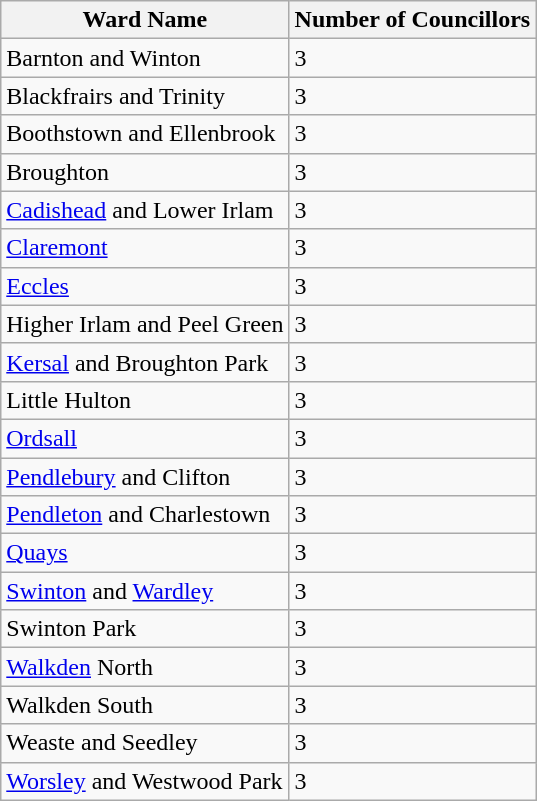<table class="wikitable">
<tr>
<th>Ward Name</th>
<th>Number of Councillors</th>
</tr>
<tr>
<td>Barnton and Winton</td>
<td>3</td>
</tr>
<tr>
<td>Blackfrairs and Trinity</td>
<td>3</td>
</tr>
<tr>
<td>Boothstown and Ellenbrook</td>
<td>3</td>
</tr>
<tr>
<td>Broughton</td>
<td>3</td>
</tr>
<tr>
<td><a href='#'>Cadishead</a> and Lower Irlam</td>
<td>3</td>
</tr>
<tr>
<td><a href='#'>Claremont</a></td>
<td>3</td>
</tr>
<tr>
<td><a href='#'>Eccles</a></td>
<td>3</td>
</tr>
<tr>
<td>Higher Irlam and Peel Green</td>
<td>3</td>
</tr>
<tr>
<td><a href='#'>Kersal</a> and Broughton Park</td>
<td>3</td>
</tr>
<tr>
<td>Little Hulton</td>
<td>3</td>
</tr>
<tr>
<td><a href='#'>Ordsall</a></td>
<td>3</td>
</tr>
<tr>
<td><a href='#'>Pendlebury</a> and Clifton</td>
<td>3</td>
</tr>
<tr>
<td><a href='#'>Pendleton</a> and Charlestown</td>
<td>3</td>
</tr>
<tr>
<td><a href='#'>Quays</a></td>
<td>3</td>
</tr>
<tr>
<td><a href='#'>Swinton</a> and <a href='#'>Wardley</a></td>
<td>3</td>
</tr>
<tr>
<td>Swinton Park</td>
<td>3</td>
</tr>
<tr>
<td><a href='#'>Walkden</a> North</td>
<td>3</td>
</tr>
<tr>
<td>Walkden South</td>
<td>3</td>
</tr>
<tr>
<td>Weaste and Seedley</td>
<td>3</td>
</tr>
<tr>
<td><a href='#'>Worsley</a> and Westwood Park</td>
<td>3</td>
</tr>
</table>
